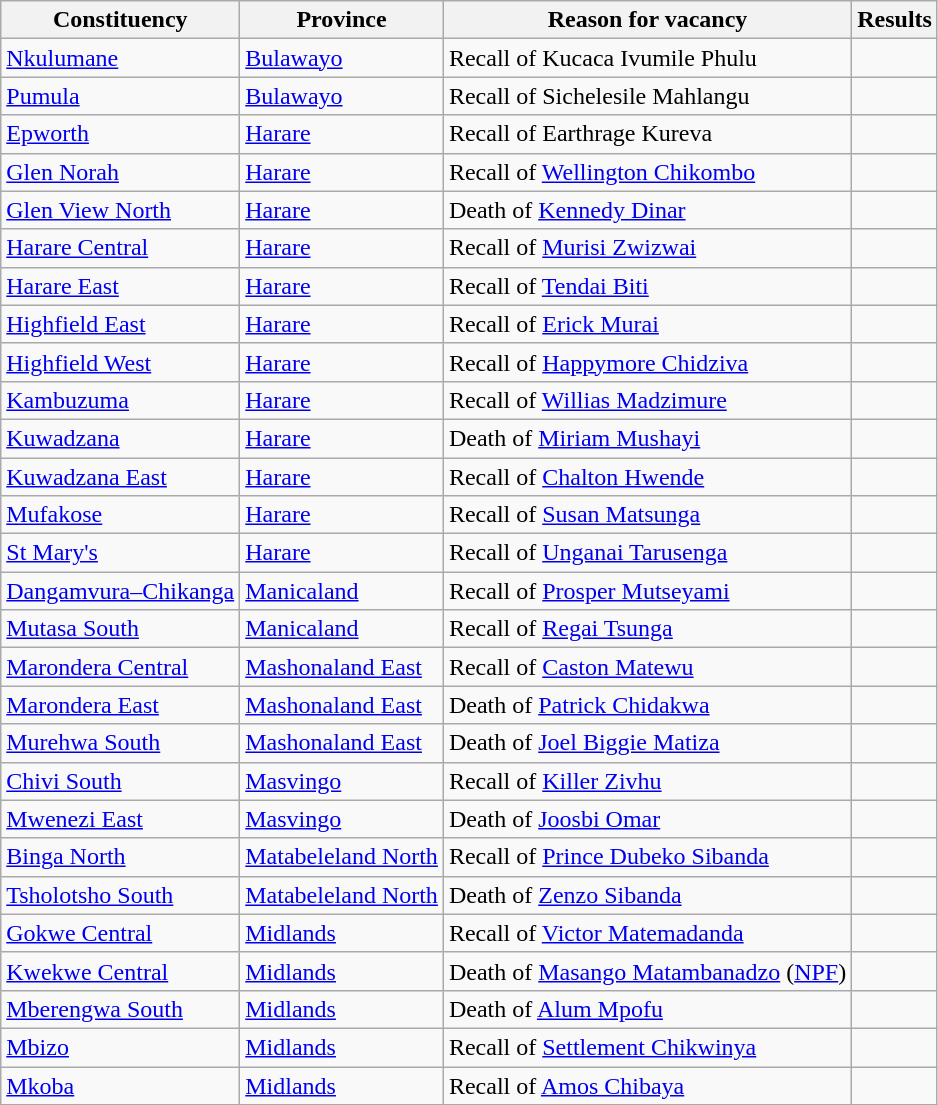<table class="wikitable sortable">
<tr>
<th>Constituency</th>
<th>Province</th>
<th>Reason for vacancy</th>
<th>Results</th>
</tr>
<tr>
<td><a href='#'>Nkulumane</a></td>
<td><a href='#'>Bulawayo</a></td>
<td>Recall of Kucaca Ivumile Phulu</td>
<td><br></td>
</tr>
<tr>
<td><a href='#'>Pumula</a></td>
<td><a href='#'>Bulawayo</a></td>
<td>Recall of Sichelesile Mahlangu</td>
<td></td>
</tr>
<tr>
<td><a href='#'>Epworth</a></td>
<td><a href='#'>Harare</a></td>
<td>Recall of Earthrage Kureva</td>
<td></td>
</tr>
<tr>
<td><a href='#'>Glen Norah</a></td>
<td><a href='#'>Harare</a></td>
<td>Recall of <a href='#'>Wellington Chikombo</a></td>
<td></td>
</tr>
<tr>
<td><a href='#'>Glen View North</a></td>
<td><a href='#'>Harare</a></td>
<td>Death of <a href='#'>Kennedy Dinar</a></td>
<td></td>
</tr>
<tr>
<td><a href='#'>Harare Central</a></td>
<td><a href='#'>Harare</a></td>
<td>Recall of <a href='#'>Murisi Zwizwai</a></td>
<td></td>
</tr>
<tr>
<td><a href='#'>Harare East</a></td>
<td><a href='#'>Harare</a></td>
<td>Recall of <a href='#'>Tendai Biti</a></td>
<td></td>
</tr>
<tr>
<td><a href='#'>Highfield East</a></td>
<td><a href='#'>Harare</a></td>
<td>Recall of <a href='#'>Erick Murai</a></td>
<td></td>
</tr>
<tr>
<td><a href='#'>Highfield West</a></td>
<td><a href='#'>Harare</a></td>
<td>Recall of <a href='#'>Happymore Chidziva</a></td>
<td></td>
</tr>
<tr>
<td><a href='#'>Kambuzuma</a></td>
<td><a href='#'>Harare</a></td>
<td>Recall of <a href='#'>Willias Madzimure</a></td>
<td></td>
</tr>
<tr>
<td><a href='#'>Kuwadzana</a></td>
<td><a href='#'>Harare</a></td>
<td>Death of <a href='#'>Miriam Mushayi</a></td>
<td></td>
</tr>
<tr>
<td><a href='#'>Kuwadzana East</a></td>
<td><a href='#'>Harare</a></td>
<td>Recall of <a href='#'>Chalton Hwende</a></td>
<td></td>
</tr>
<tr>
<td><a href='#'>Mufakose</a></td>
<td><a href='#'>Harare</a></td>
<td>Recall of <a href='#'>Susan Matsunga</a></td>
<td></td>
</tr>
<tr>
<td><a href='#'>St Mary's</a></td>
<td><a href='#'>Harare</a></td>
<td>Recall of <a href='#'>Unganai Tarusenga</a></td>
<td></td>
</tr>
<tr>
<td><a href='#'>Dangamvura–Chikanga</a></td>
<td><a href='#'>Manicaland</a></td>
<td>Recall of <a href='#'>Prosper Mutseyami</a></td>
<td></td>
</tr>
<tr>
<td><a href='#'>Mutasa South</a></td>
<td><a href='#'>Manicaland</a></td>
<td>Recall of <a href='#'>Regai Tsunga</a></td>
<td></td>
</tr>
<tr>
<td><a href='#'>Marondera Central</a></td>
<td><a href='#'>Mashonaland East</a></td>
<td>Recall of <a href='#'>Caston Matewu</a></td>
<td></td>
</tr>
<tr>
<td><a href='#'>Marondera East</a></td>
<td><a href='#'>Mashonaland East</a></td>
<td>Death of <a href='#'>Patrick Chidakwa</a></td>
<td></td>
</tr>
<tr>
<td><a href='#'>Murehwa South</a></td>
<td><a href='#'>Mashonaland East</a></td>
<td>Death of <a href='#'>Joel Biggie Matiza</a></td>
<td></td>
</tr>
<tr>
<td><a href='#'>Chivi South</a></td>
<td><a href='#'>Masvingo</a></td>
<td>Recall of <a href='#'>Killer Zivhu</a></td>
<td></td>
</tr>
<tr>
<td><a href='#'>Mwenezi East</a></td>
<td><a href='#'>Masvingo</a></td>
<td>Death of <a href='#'>Joosbi Omar</a></td>
<td></td>
</tr>
<tr>
<td><a href='#'>Binga North</a></td>
<td><a href='#'>Matabeleland North</a></td>
<td>Recall of <a href='#'>Prince Dubeko Sibanda</a></td>
<td></td>
</tr>
<tr>
<td><a href='#'>Tsholotsho South</a></td>
<td><a href='#'>Matabeleland North</a></td>
<td>Death of <a href='#'>Zenzo Sibanda</a></td>
<td></td>
</tr>
<tr>
<td><a href='#'>Gokwe Central</a></td>
<td><a href='#'>Midlands</a></td>
<td>Recall of <a href='#'>Victor Matemadanda</a></td>
<td></td>
</tr>
<tr>
<td><a href='#'>Kwekwe Central</a></td>
<td><a href='#'>Midlands</a></td>
<td>Death of <a href='#'>Masango Matambanadzo</a> (<a href='#'>NPF</a>)</td>
<td></td>
</tr>
<tr>
<td><a href='#'>Mberengwa South</a></td>
<td><a href='#'>Midlands</a></td>
<td>Death of <a href='#'>Alum Mpofu</a></td>
<td></td>
</tr>
<tr>
<td><a href='#'>Mbizo</a></td>
<td><a href='#'>Midlands</a></td>
<td>Recall of <a href='#'>Settlement Chikwinya</a></td>
<td></td>
</tr>
<tr>
<td><a href='#'>Mkoba</a></td>
<td><a href='#'>Midlands</a></td>
<td>Recall of <a href='#'>Amos Chibaya</a></td>
<td></td>
</tr>
</table>
